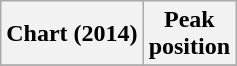<table class="wikitable">
<tr>
<th>Chart (2014)</th>
<th>Peak<br>position</th>
</tr>
<tr>
</tr>
</table>
